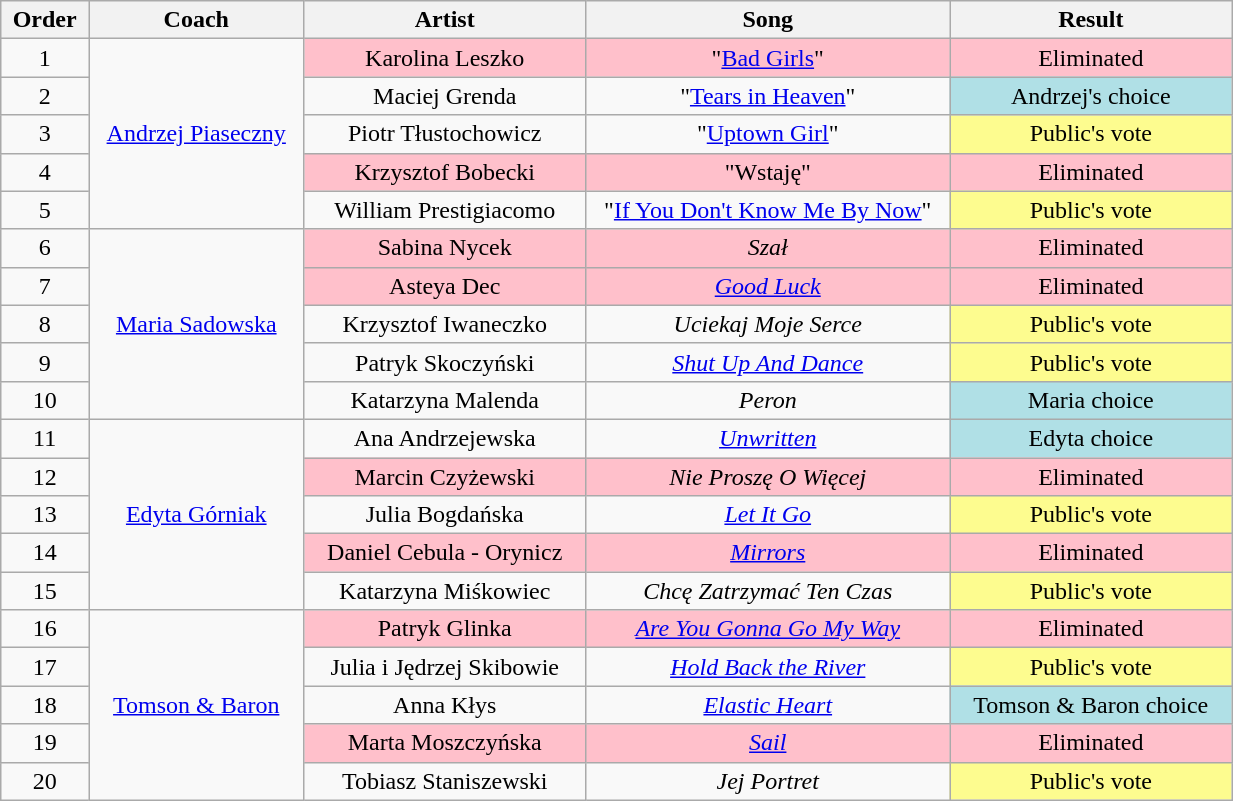<table class="wikitable" style="text-align:center; width:65%;">
<tr>
<th scope="col" style="width:03%;">Order</th>
<th scope="col" style="width:13%;">Coach</th>
<th scope="col" style="width:17%;">Artist</th>
<th scope="col" style="width:22%;">Song</th>
<th scope="col" style="width:17%;">Result</th>
</tr>
<tr>
<td scope="row">1</td>
<td rowspan="5"><a href='#'>Andrzej Piaseczny</a></td>
<td style="background:pink;">Karolina Leszko</td>
<td style="background:pink;">"<a href='#'>Bad Girls</a>"</td>
<td style="background:pink;">Eliminated</td>
</tr>
<tr>
<td scope="row">2</td>
<td>Maciej Grenda</td>
<td>"<a href='#'>Tears in Heaven</a>"</td>
<td style="background:#B0E0E6;">Andrzej's choice</td>
</tr>
<tr>
<td scope="row">3</td>
<td>Piotr Tłustochowicz</td>
<td>"<a href='#'>Uptown Girl</a>"</td>
<td style="background:#fdfc8f;">Public's vote</td>
</tr>
<tr>
<td scope="row">4</td>
<td style="background:pink;">Krzysztof Bobecki</td>
<td style="background:pink;">"Wstaję"</td>
<td style="background:pink;">Eliminated</td>
</tr>
<tr>
<td scope="row">5</td>
<td>William Prestigiacomo</td>
<td>"<a href='#'>If You Don't Know Me By Now</a>"</td>
<td style="background:#fdfc8f;">Public's vote</td>
</tr>
<tr>
<td scope="row">6</td>
<td rowspan="5"><a href='#'>Maria Sadowska</a></td>
<td style="background:pink;">Sabina Nycek</td>
<td style="background:pink;"><em>Szał</em></td>
<td style="background:pink;">Eliminated</td>
</tr>
<tr>
<td scope="row">7</td>
<td style="background:pink;">Asteya Dec</td>
<td style="background:pink;"><em><a href='#'>Good Luck</a></em></td>
<td style="background:pink;">Eliminated</td>
</tr>
<tr>
<td scope="row">8</td>
<td>Krzysztof Iwaneczko</td>
<td><em>Uciekaj Moje Serce</em></td>
<td style="background:#fdfc8f;">Public's vote</td>
</tr>
<tr>
<td scope="row">9</td>
<td>Patryk Skoczyński</td>
<td><em><a href='#'>Shut Up And Dance</a></em></td>
<td style="background:#fdfc8f;">Public's vote</td>
</tr>
<tr>
<td scope="row">10</td>
<td>Katarzyna Malenda</td>
<td><em>Peron</em></td>
<td style="background:#B0E0E6;">Maria choice</td>
</tr>
<tr>
<td scope="row">11</td>
<td rowspan="5"><a href='#'>Edyta Górniak</a></td>
<td>Ana Andrzejewska</td>
<td><em><a href='#'>Unwritten</a></em></td>
<td style="background:#B0E0E6;">Edyta choice</td>
</tr>
<tr>
<td scope="row">12</td>
<td style="background:pink;">Marcin Czyżewski</td>
<td style="background:pink;"><em>Nie Proszę O Więcej</em></td>
<td style="background:pink;">Eliminated</td>
</tr>
<tr>
<td scope="row">13</td>
<td>Julia Bogdańska</td>
<td><em><a href='#'>Let It Go</a></em></td>
<td style="background:#fdfc8f;">Public's vote</td>
</tr>
<tr>
<td scope="row">14</td>
<td style="background:pink;">Daniel Cebula - Orynicz</td>
<td style="background:pink;"><em><a href='#'>Mirrors</a></em></td>
<td style="background:pink;">Eliminated</td>
</tr>
<tr>
<td scope="row">15</td>
<td>Katarzyna Miśkowiec</td>
<td><em>Chcę Zatrzymać Ten Czas</em></td>
<td style="background:#fdfc8f;">Public's vote</td>
</tr>
<tr>
<td scope="row">16</td>
<td rowspan="5"><a href='#'>Tomson & Baron</a></td>
<td style="background:pink;">Patryk Glinka</td>
<td style="background:pink;"><em><a href='#'>Are You Gonna Go My Way</a></em></td>
<td style="background:pink;">Eliminated</td>
</tr>
<tr>
<td scope="row">17</td>
<td>Julia i Jędrzej Skibowie</td>
<td><em><a href='#'>Hold Back the River</a></em></td>
<td style="background:#fdfc8f;">Public's vote</td>
</tr>
<tr>
<td scope="row">18</td>
<td>Anna Kłys</td>
<td><em><a href='#'>Elastic Heart</a></em></td>
<td style="background:#B0E0E6;">Tomson & Baron choice</td>
</tr>
<tr>
<td scope="row">19</td>
<td style="background:pink;">Marta Moszczyńska</td>
<td style="background:pink;"><em><a href='#'>Sail</a></em></td>
<td style="background:pink;">Eliminated</td>
</tr>
<tr>
<td scope="row">20</td>
<td>Tobiasz Staniszewski</td>
<td><em>Jej Portret</em></td>
<td style="background:#fdfc8f;">Public's vote</td>
</tr>
</table>
